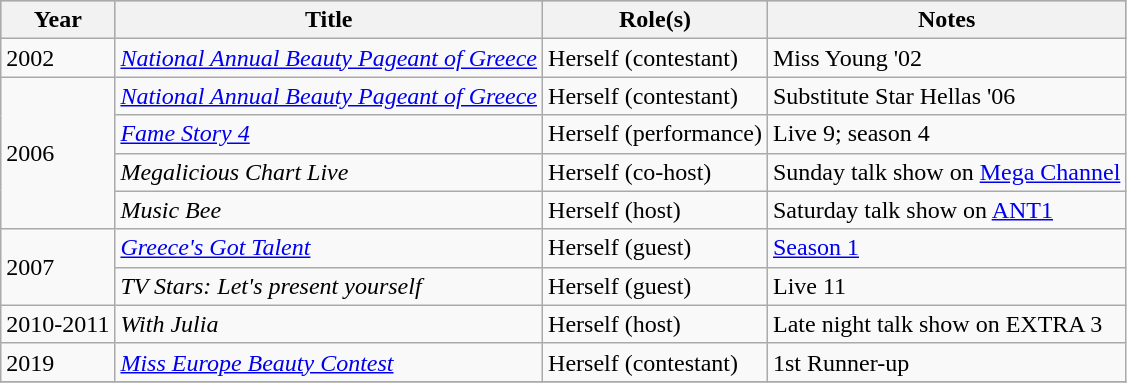<table class="wikitable">
<tr style="background:#b0c4de; text-align:center;">
<th>Year</th>
<th>Title</th>
<th>Role(s)</th>
<th>Notes</th>
</tr>
<tr>
<td>2002</td>
<td><em><a href='#'>National Annual Beauty Pageant of Greece</a></em></td>
<td>Herself (contestant)</td>
<td>Miss Young '02</td>
</tr>
<tr>
<td rowspan="4">2006</td>
<td><em><a href='#'>National Annual Beauty Pageant of Greece</a></em></td>
<td>Herself (contestant)</td>
<td>Substitute Star Hellas '06</td>
</tr>
<tr>
<td><em><a href='#'>Fame Story 4</a></em></td>
<td>Herself (performance)</td>
<td>Live 9; season 4</td>
</tr>
<tr>
<td><em>Megalicious Chart Live</em></td>
<td>Herself (co-host)</td>
<td>Sunday talk show on <a href='#'>Mega Channel</a></td>
</tr>
<tr>
<td><em>Music Bee</em></td>
<td>Herself (host)</td>
<td>Saturday talk show on <a href='#'>ANT1</a></td>
</tr>
<tr>
<td rowspan="2">2007</td>
<td><em><a href='#'>Greece's Got Talent</a></em></td>
<td>Herself (guest)</td>
<td><a href='#'>Season 1</a></td>
</tr>
<tr>
<td><em>TV Stars: Let's present yourself</em></td>
<td>Herself (guest)</td>
<td>Live 11</td>
</tr>
<tr>
<td>2010-2011</td>
<td><em>With Julia</em></td>
<td>Herself (host)</td>
<td>Late night talk show on EXTRA 3</td>
</tr>
<tr>
<td>2019</td>
<td><em><a href='#'>Miss Europe Beauty Contest</a></em></td>
<td>Herself (contestant)</td>
<td>1st Runner-up</td>
</tr>
<tr>
</tr>
</table>
